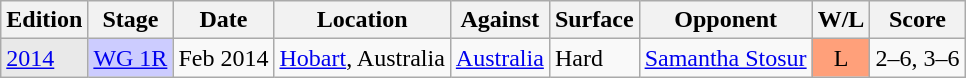<table class=wikitable>
<tr>
<th>Edition</th>
<th>Stage</th>
<th>Date</th>
<th>Location</th>
<th>Against</th>
<th>Surface</th>
<th>Opponent</th>
<th>W/L</th>
<th>Score</th>
</tr>
<tr>
<td bgcolor=e9e9e9><a href='#'>2014</a></td>
<td style="background:#ccf;"><a href='#'>WG 1R</a></td>
<td>Feb 2014</td>
<td><a href='#'>Hobart</a>, Australia</td>
<td> <a href='#'>Australia</a></td>
<td>Hard</td>
<td><a href='#'>Samantha Stosur</a></td>
<td style="text-align:center; background:#ffa07a;">L</td>
<td>2–6, 3–6</td>
</tr>
</table>
